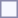<table style="border:1px solid #8888aa; background-color:#f7f8ff; padding:5px; font-size:95%; margin: 0px 12px 12px 0px;">
</table>
